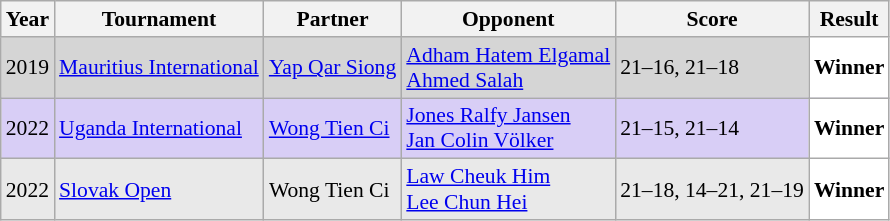<table class="sortable wikitable" style="font-size: 90%;">
<tr>
<th>Year</th>
<th>Tournament</th>
<th>Partner</th>
<th>Opponent</th>
<th>Score</th>
<th>Result</th>
</tr>
<tr style="background:#D5D5D5">
<td align="center">2019</td>
<td align="left"><a href='#'>Mauritius International</a></td>
<td align="left"> <a href='#'>Yap Qar Siong</a></td>
<td align="left"> <a href='#'>Adham Hatem Elgamal</a><br> <a href='#'>Ahmed Salah</a></td>
<td align="left">21–16, 21–18</td>
<td style="text-align:left; background:white"> <strong>Winner</strong></td>
</tr>
<tr style="background:#D8CEF6">
<td align="center">2022</td>
<td align="left"><a href='#'>Uganda International</a></td>
<td align="left"> <a href='#'>Wong Tien Ci</a></td>
<td align="left"> <a href='#'>Jones Ralfy Jansen</a><br> <a href='#'>Jan Colin Völker</a></td>
<td align="left">21–15, 21–14</td>
<td style="text-align:left; background:white"> <strong>Winner</strong></td>
</tr>
<tr style="background:#E9E9E9">
<td align="center">2022</td>
<td align="left"><a href='#'>Slovak Open</a></td>
<td align="left"> Wong Tien Ci</td>
<td align="left"> <a href='#'>Law Cheuk Him</a><br> <a href='#'>Lee Chun Hei</a></td>
<td align="left">21–18, 14–21, 21–19</td>
<td style="text-align:left; background:white"> <strong>Winner</strong></td>
</tr>
</table>
